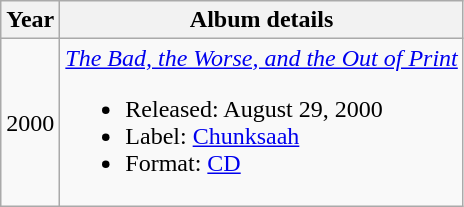<table class ="wikitable">
<tr>
<th>Year</th>
<th>Album details</th>
</tr>
<tr>
<td>2000</td>
<td><em><a href='#'>The Bad, the Worse, and the Out of Print</a></em><br><ul><li>Released: August 29, 2000</li><li>Label: <a href='#'>Chunksaah</a></li><li>Format: <a href='#'>CD</a></li></ul></td>
</tr>
</table>
